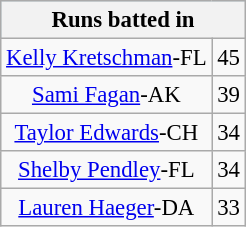<table class="wikitable" style="font-size:95%; text-align:center;">
<tr style="background:lightblue;"||>
<th colspan=2>Runs batted in</th>
</tr>
<tr>
<td><a href='#'>Kelly Kretschman</a>-FL</td>
<td>45</td>
</tr>
<tr>
<td><a href='#'>Sami Fagan</a>-AK</td>
<td>39</td>
</tr>
<tr>
<td><a href='#'>Taylor Edwards</a>-CH</td>
<td>34</td>
</tr>
<tr>
<td><a href='#'>Shelby Pendley</a>-FL</td>
<td>34</td>
</tr>
<tr>
<td><a href='#'>Lauren Haeger</a>-DA</td>
<td>33</td>
</tr>
</table>
